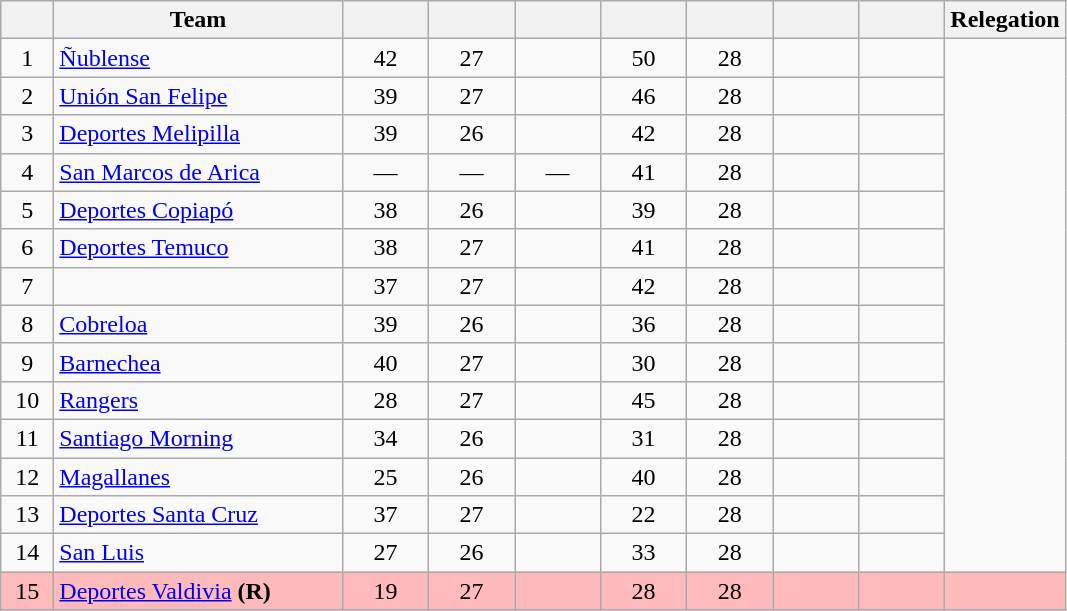<table class="wikitable" style="text-align: center;">
<tr>
<th width=28></th>
<th width=185>Team</th>
<th width=50></th>
<th width=50></th>
<th width=50></th>
<th width=50></th>
<th width=50></th>
<th width=50></th>
<th width=50></th>
<th>Relegation</th>
</tr>
<tr>
<td>1</td>
<td align="left"><a href='#'>Ñublense</a></td>
<td>42</td>
<td>27</td>
<td></td>
<td>50</td>
<td>28</td>
<td></td>
<td><strong></strong></td>
</tr>
<tr>
<td>2</td>
<td align="left"><a href='#'>Unión San Felipe</a></td>
<td>39</td>
<td>27</td>
<td></td>
<td>46</td>
<td>28</td>
<td></td>
<td><strong></strong></td>
</tr>
<tr>
<td>3</td>
<td align="left"><a href='#'>Deportes Melipilla</a></td>
<td>39</td>
<td>26</td>
<td></td>
<td>42</td>
<td>28</td>
<td></td>
<td><strong></strong></td>
</tr>
<tr>
<td>4</td>
<td align="left"><a href='#'>San Marcos de Arica</a></td>
<td>—</td>
<td>—</td>
<td>—</td>
<td>41</td>
<td>28</td>
<td></td>
<td><strong></strong></td>
</tr>
<tr>
<td>5</td>
<td align="left"><a href='#'>Deportes Copiapó</a></td>
<td>38</td>
<td>26</td>
<td></td>
<td>39</td>
<td>28</td>
<td></td>
<td><strong></strong></td>
</tr>
<tr>
<td>6</td>
<td align="left"><a href='#'>Deportes Temuco</a></td>
<td>38</td>
<td>27</td>
<td></td>
<td>41</td>
<td>28</td>
<td></td>
<td><strong></strong></td>
</tr>
<tr>
<td>7</td>
<td align="left"></td>
<td>37</td>
<td>27</td>
<td></td>
<td>42</td>
<td>28</td>
<td></td>
<td><strong></strong></td>
</tr>
<tr>
<td>8</td>
<td align="left"><a href='#'>Cobreloa</a></td>
<td>39</td>
<td>26</td>
<td></td>
<td>36</td>
<td>28</td>
<td></td>
<td><strong></strong></td>
</tr>
<tr>
<td>9</td>
<td align="left"><a href='#'>Barnechea</a></td>
<td>40</td>
<td>27</td>
<td></td>
<td>30</td>
<td>28</td>
<td></td>
<td><strong></strong></td>
</tr>
<tr>
<td>10</td>
<td align="left"><a href='#'>Rangers</a></td>
<td>28</td>
<td>27</td>
<td></td>
<td>45</td>
<td>28</td>
<td></td>
<td><strong></strong></td>
</tr>
<tr>
<td>11</td>
<td align="left"><a href='#'>Santiago Morning</a></td>
<td>34</td>
<td>26</td>
<td></td>
<td>31</td>
<td>28</td>
<td></td>
<td><strong></strong></td>
</tr>
<tr>
<td>12</td>
<td align="left"><a href='#'>Magallanes</a></td>
<td>25</td>
<td>26</td>
<td></td>
<td>40</td>
<td>28</td>
<td></td>
<td><strong></strong></td>
</tr>
<tr>
<td>13</td>
<td align="left"><a href='#'>Deportes Santa Cruz</a></td>
<td>37</td>
<td>27</td>
<td></td>
<td>22</td>
<td>28</td>
<td></td>
<td><strong></strong></td>
</tr>
<tr>
<td>14</td>
<td align="left"><a href='#'>San Luis</a></td>
<td>27</td>
<td>26</td>
<td></td>
<td>33</td>
<td>28</td>
<td></td>
<td><strong></strong></td>
</tr>
<tr bgcolor=#FFBBBB>
<td>15</td>
<td align="left"><a href='#'>Deportes Valdivia</a> <strong>(R)</strong></td>
<td>19</td>
<td>27</td>
<td></td>
<td>28</td>
<td>28</td>
<td></td>
<td><strong></strong></td>
<td></td>
</tr>
</table>
